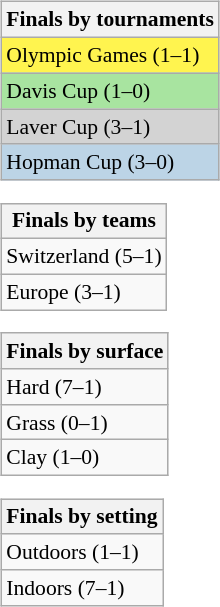<table>
<tr valign=top>
<td><br><table class="wikitable" style=font-size:90%>
<tr>
<th>Finals by tournaments</th>
</tr>
<tr bgcolor=#FFF44F>
<td>Olympic Games (1–1)</td>
</tr>
<tr bgcolor=#A8E4A0>
<td>Davis Cup (1–0)</td>
</tr>
<tr bgcolor=#D3D3D3>
<td>Laver Cup (3–1)</td>
</tr>
<tr bgcolor=#BCD4E6>
<td>Hopman Cup (3–0)</td>
</tr>
</table>
<table class="wikitable" style=font-size:90%>
<tr>
<th>Finals by teams</th>
</tr>
<tr>
<td>Switzerland (5–1)</td>
</tr>
<tr>
<td>Europe (3–1)</td>
</tr>
</table>
<table class="wikitable" style=font-size:90%>
<tr>
<th>Finals by surface</th>
</tr>
<tr>
<td>Hard (7–1)</td>
</tr>
<tr>
<td>Grass (0–1)</td>
</tr>
<tr>
<td>Clay (1–0)</td>
</tr>
</table>
<table class="wikitable" style=font-size:90%>
<tr>
<th>Finals by setting</th>
</tr>
<tr>
<td>Outdoors (1–1)</td>
</tr>
<tr>
<td>Indoors (7–1)</td>
</tr>
</table>
</td>
</tr>
</table>
